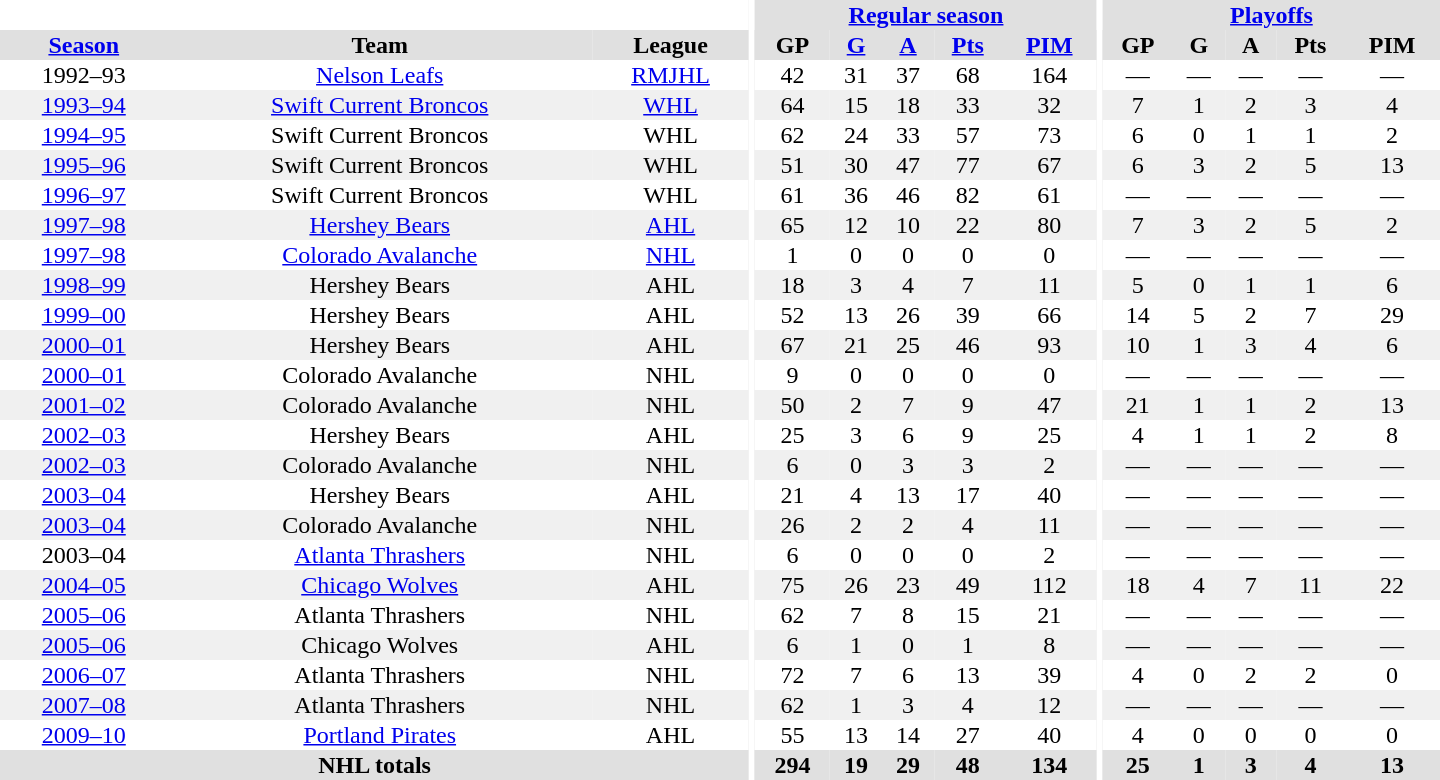<table border="0" cellpadding="1" cellspacing="0" style="text-align:center; width:60em;">
<tr bgcolor="#e0e0e0">
<th colspan="3" bgcolor="#ffffff"></th>
<th rowspan="99" bgcolor="#ffffff"></th>
<th colspan="5"><a href='#'>Regular season</a></th>
<th rowspan="99" bgcolor="#ffffff"></th>
<th colspan="5"><a href='#'>Playoffs</a></th>
</tr>
<tr bgcolor="#e0e0e0">
<th><a href='#'>Season</a></th>
<th>Team</th>
<th>League</th>
<th>GP</th>
<th><a href='#'>G</a></th>
<th><a href='#'>A</a></th>
<th><a href='#'>Pts</a></th>
<th><a href='#'>PIM</a></th>
<th>GP</th>
<th>G</th>
<th>A</th>
<th>Pts</th>
<th>PIM</th>
</tr>
<tr>
<td>1992–93</td>
<td><a href='#'>Nelson Leafs</a></td>
<td><a href='#'>RMJHL</a></td>
<td>42</td>
<td>31</td>
<td>37</td>
<td>68</td>
<td>164</td>
<td>—</td>
<td>—</td>
<td>—</td>
<td>—</td>
<td>—</td>
</tr>
<tr bgcolor="#f0f0f0">
<td><a href='#'>1993–94</a></td>
<td><a href='#'>Swift Current Broncos</a></td>
<td><a href='#'>WHL</a></td>
<td>64</td>
<td>15</td>
<td>18</td>
<td>33</td>
<td>32</td>
<td>7</td>
<td>1</td>
<td>2</td>
<td>3</td>
<td>4</td>
</tr>
<tr>
<td><a href='#'>1994–95</a></td>
<td>Swift Current Broncos</td>
<td>WHL</td>
<td>62</td>
<td>24</td>
<td>33</td>
<td>57</td>
<td>73</td>
<td>6</td>
<td>0</td>
<td>1</td>
<td>1</td>
<td>2</td>
</tr>
<tr bgcolor="#f0f0f0">
<td><a href='#'>1995–96</a></td>
<td>Swift Current Broncos</td>
<td>WHL</td>
<td>51</td>
<td>30</td>
<td>47</td>
<td>77</td>
<td>67</td>
<td>6</td>
<td>3</td>
<td>2</td>
<td>5</td>
<td>13</td>
</tr>
<tr>
<td><a href='#'>1996–97</a></td>
<td>Swift Current Broncos</td>
<td>WHL</td>
<td>61</td>
<td>36</td>
<td>46</td>
<td>82</td>
<td>61</td>
<td>—</td>
<td>—</td>
<td>—</td>
<td>—</td>
<td>—</td>
</tr>
<tr bgcolor="#f0f0f0">
<td><a href='#'>1997–98</a></td>
<td><a href='#'>Hershey Bears</a></td>
<td><a href='#'>AHL</a></td>
<td>65</td>
<td>12</td>
<td>10</td>
<td>22</td>
<td>80</td>
<td>7</td>
<td>3</td>
<td>2</td>
<td>5</td>
<td>2</td>
</tr>
<tr>
<td><a href='#'>1997–98</a></td>
<td><a href='#'>Colorado Avalanche</a></td>
<td><a href='#'>NHL</a></td>
<td>1</td>
<td>0</td>
<td>0</td>
<td>0</td>
<td>0</td>
<td>—</td>
<td>—</td>
<td>—</td>
<td>—</td>
<td>—</td>
</tr>
<tr bgcolor="#f0f0f0">
<td><a href='#'>1998–99</a></td>
<td>Hershey Bears</td>
<td>AHL</td>
<td>18</td>
<td>3</td>
<td>4</td>
<td>7</td>
<td>11</td>
<td>5</td>
<td>0</td>
<td>1</td>
<td>1</td>
<td>6</td>
</tr>
<tr>
<td><a href='#'>1999–00</a></td>
<td>Hershey Bears</td>
<td>AHL</td>
<td>52</td>
<td>13</td>
<td>26</td>
<td>39</td>
<td>66</td>
<td>14</td>
<td>5</td>
<td>2</td>
<td>7</td>
<td>29</td>
</tr>
<tr bgcolor="#f0f0f0">
<td><a href='#'>2000–01</a></td>
<td>Hershey Bears</td>
<td>AHL</td>
<td>67</td>
<td>21</td>
<td>25</td>
<td>46</td>
<td>93</td>
<td>10</td>
<td>1</td>
<td>3</td>
<td>4</td>
<td>6</td>
</tr>
<tr>
<td><a href='#'>2000–01</a></td>
<td>Colorado Avalanche</td>
<td>NHL</td>
<td>9</td>
<td>0</td>
<td>0</td>
<td>0</td>
<td>0</td>
<td>—</td>
<td>—</td>
<td>—</td>
<td>—</td>
<td>—</td>
</tr>
<tr bgcolor="#f0f0f0">
<td><a href='#'>2001–02</a></td>
<td>Colorado Avalanche</td>
<td>NHL</td>
<td>50</td>
<td>2</td>
<td>7</td>
<td>9</td>
<td>47</td>
<td>21</td>
<td>1</td>
<td>1</td>
<td>2</td>
<td>13</td>
</tr>
<tr>
<td><a href='#'>2002–03</a></td>
<td>Hershey Bears</td>
<td>AHL</td>
<td>25</td>
<td>3</td>
<td>6</td>
<td>9</td>
<td>25</td>
<td>4</td>
<td>1</td>
<td>1</td>
<td>2</td>
<td>8</td>
</tr>
<tr bgcolor="#f0f0f0">
<td><a href='#'>2002–03</a></td>
<td>Colorado Avalanche</td>
<td>NHL</td>
<td>6</td>
<td>0</td>
<td>3</td>
<td>3</td>
<td>2</td>
<td>—</td>
<td>—</td>
<td>—</td>
<td>—</td>
<td>—</td>
</tr>
<tr>
<td><a href='#'>2003–04</a></td>
<td>Hershey Bears</td>
<td>AHL</td>
<td>21</td>
<td>4</td>
<td>13</td>
<td>17</td>
<td>40</td>
<td>—</td>
<td>—</td>
<td>—</td>
<td>—</td>
<td>—</td>
</tr>
<tr bgcolor="#f0f0f0">
<td><a href='#'>2003–04</a></td>
<td>Colorado Avalanche</td>
<td>NHL</td>
<td>26</td>
<td>2</td>
<td>2</td>
<td>4</td>
<td>11</td>
<td>—</td>
<td>—</td>
<td>—</td>
<td>—</td>
<td>—</td>
</tr>
<tr>
<td>2003–04</td>
<td><a href='#'>Atlanta Thrashers</a></td>
<td>NHL</td>
<td>6</td>
<td>0</td>
<td>0</td>
<td>0</td>
<td>2</td>
<td>—</td>
<td>—</td>
<td>—</td>
<td>—</td>
<td>—</td>
</tr>
<tr bgcolor="#f0f0f0">
<td><a href='#'>2004–05</a></td>
<td><a href='#'>Chicago Wolves</a></td>
<td>AHL</td>
<td>75</td>
<td>26</td>
<td>23</td>
<td>49</td>
<td>112</td>
<td>18</td>
<td>4</td>
<td>7</td>
<td>11</td>
<td>22</td>
</tr>
<tr>
<td><a href='#'>2005–06</a></td>
<td>Atlanta Thrashers</td>
<td>NHL</td>
<td>62</td>
<td>7</td>
<td>8</td>
<td>15</td>
<td>21</td>
<td>—</td>
<td>—</td>
<td>—</td>
<td>—</td>
<td>—</td>
</tr>
<tr bgcolor="#f0f0f0">
<td><a href='#'>2005–06</a></td>
<td>Chicago Wolves</td>
<td>AHL</td>
<td>6</td>
<td>1</td>
<td>0</td>
<td>1</td>
<td>8</td>
<td>—</td>
<td>—</td>
<td>—</td>
<td>—</td>
<td>—</td>
</tr>
<tr>
<td><a href='#'>2006–07</a></td>
<td>Atlanta Thrashers</td>
<td>NHL</td>
<td>72</td>
<td>7</td>
<td>6</td>
<td>13</td>
<td>39</td>
<td>4</td>
<td>0</td>
<td>2</td>
<td>2</td>
<td>0</td>
</tr>
<tr bgcolor="#f0f0f0">
<td><a href='#'>2007–08</a></td>
<td>Atlanta Thrashers</td>
<td>NHL</td>
<td>62</td>
<td>1</td>
<td>3</td>
<td>4</td>
<td>12</td>
<td>—</td>
<td>—</td>
<td>—</td>
<td>—</td>
<td>—</td>
</tr>
<tr>
<td><a href='#'>2009–10</a></td>
<td><a href='#'>Portland Pirates</a></td>
<td>AHL</td>
<td>55</td>
<td>13</td>
<td>14</td>
<td>27</td>
<td>40</td>
<td>4</td>
<td>0</td>
<td>0</td>
<td>0</td>
<td>0</td>
</tr>
<tr bgcolor="#e0e0e0">
<th colspan="3">NHL totals</th>
<th>294</th>
<th>19</th>
<th>29</th>
<th>48</th>
<th>134</th>
<th>25</th>
<th>1</th>
<th>3</th>
<th>4</th>
<th>13</th>
</tr>
</table>
